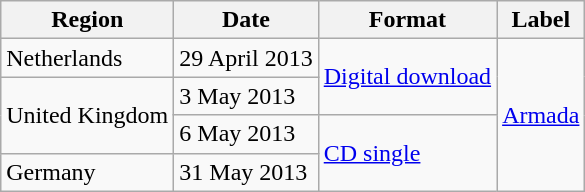<table class=wikitable>
<tr>
<th>Region</th>
<th>Date</th>
<th>Format</th>
<th>Label</th>
</tr>
<tr>
<td>Netherlands</td>
<td>29 April 2013</td>
<td rowspan="2"><a href='#'>Digital download</a></td>
<td rowspan="4"><a href='#'>Armada</a></td>
</tr>
<tr>
<td rowspan="2">United Kingdom</td>
<td>3 May 2013</td>
</tr>
<tr>
<td>6 May 2013</td>
<td rowspan="2"><a href='#'>CD single</a></td>
</tr>
<tr>
<td>Germany</td>
<td>31 May 2013</td>
</tr>
</table>
